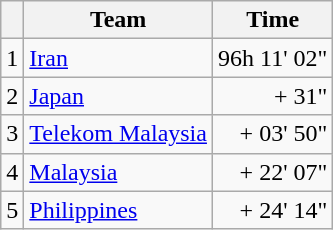<table class=wikitable>
<tr>
<th></th>
<th>Team</th>
<th>Time</th>
</tr>
<tr>
<td>1</td>
<td><a href='#'>Iran</a></td>
<td align=right>96h 11' 02"</td>
</tr>
<tr>
<td>2</td>
<td><a href='#'>Japan</a></td>
<td align=right>+ 31"</td>
</tr>
<tr>
<td>3</td>
<td><a href='#'>Telekom Malaysia</a></td>
<td align=right>+ 03' 50"</td>
</tr>
<tr>
<td>4</td>
<td><a href='#'>Malaysia</a></td>
<td align=right>+ 22' 07"</td>
</tr>
<tr>
<td>5</td>
<td><a href='#'>Philippines</a></td>
<td align=right>+ 24' 14"</td>
</tr>
</table>
